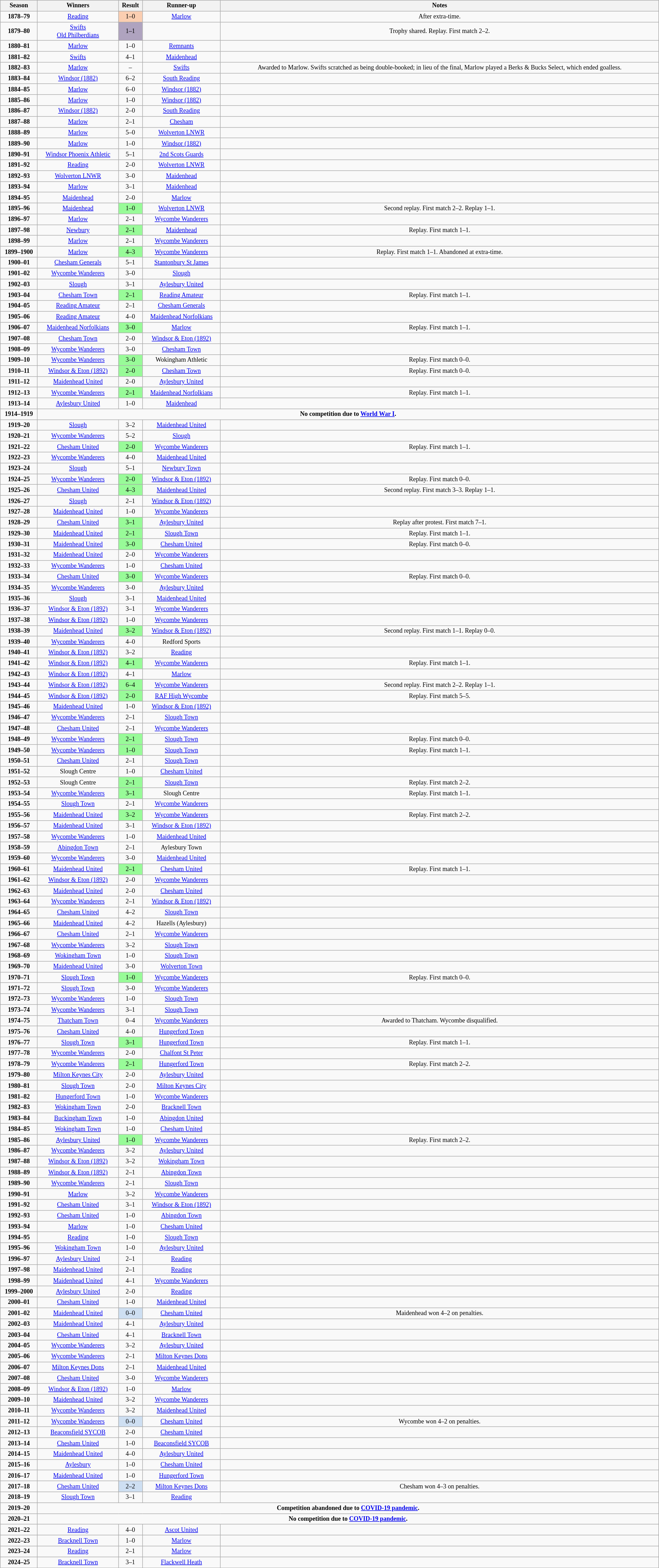<table class="wikitable" style="text-align: center; width: 100%; font-size: 12px">
<tr>
<th>Season</th>
<th>Winners</th>
<th>Result</th>
<th>Runner-up</th>
<th>Notes</th>
</tr>
<tr>
<td><strong>1878–79</strong></td>
<td><a href='#'>Reading</a></td>
<td style="background-color:#FBCEB1">1–0</td>
<td><a href='#'>Marlow</a></td>
<td>After extra-time.</td>
</tr>
<tr>
<td><strong>1879–80</strong></td>
<td><a href='#'>Swifts</a><br><a href='#'>Old Philberdians</a></td>
<td style="background-color:#afa3bf">1–1</td>
<td></td>
<td>Trophy shared. Replay. First match 2–2.</td>
</tr>
<tr>
<td><strong>1880–81</strong></td>
<td><a href='#'>Marlow</a></td>
<td>1–0</td>
<td><a href='#'>Remnants</a></td>
<td></td>
</tr>
<tr>
<td><strong>1881–82</strong></td>
<td><a href='#'>Swifts</a></td>
<td>4–1</td>
<td><a href='#'>Maidenhead</a></td>
<td></td>
</tr>
<tr>
<td><strong>1882–83</strong></td>
<td><a href='#'>Marlow</a></td>
<td>–</td>
<td><a href='#'>Swifts</a></td>
<td>Awarded to Marlow. Swifts scratched as being double-booked; in lieu of the final, Marlow played a Berks & Bucks Select, which ended goalless.</td>
</tr>
<tr>
<td><strong>1883–84</strong></td>
<td><a href='#'>Windsor (1882)</a></td>
<td>6–2</td>
<td><a href='#'>South Reading</a></td>
<td></td>
</tr>
<tr>
<td><strong>1884–85</strong></td>
<td><a href='#'>Marlow</a></td>
<td>6–0</td>
<td><a href='#'>Windsor (1882)</a></td>
<td></td>
</tr>
<tr>
<td><strong>1885–86</strong></td>
<td><a href='#'>Marlow</a></td>
<td>1–0</td>
<td><a href='#'>Windsor (1882)</a></td>
<td></td>
</tr>
<tr>
<td><strong>1886–87</strong></td>
<td><a href='#'>Windsor (1882)</a></td>
<td>2–0</td>
<td><a href='#'>South Reading</a></td>
<td></td>
</tr>
<tr>
<td><strong>1887–88</strong></td>
<td><a href='#'>Marlow</a></td>
<td>2–1</td>
<td><a href='#'>Chesham</a></td>
<td></td>
</tr>
<tr>
<td><strong>1888–89</strong></td>
<td><a href='#'>Marlow</a></td>
<td>5–0</td>
<td><a href='#'>Wolverton LNWR</a></td>
<td></td>
</tr>
<tr>
<td><strong>1889–90</strong></td>
<td><a href='#'>Marlow</a></td>
<td>1–0</td>
<td><a href='#'>Windsor (1882)</a></td>
<td></td>
</tr>
<tr>
<td><strong>1890–91</strong></td>
<td><a href='#'>Windsor Phoenix Athletic</a></td>
<td>5–1</td>
<td><a href='#'>2nd Scots Guards</a></td>
<td></td>
</tr>
<tr>
<td><strong>1891–92</strong></td>
<td><a href='#'>Reading</a></td>
<td>2–0</td>
<td><a href='#'>Wolverton LNWR</a></td>
<td></td>
</tr>
<tr>
<td><strong>1892–93</strong></td>
<td><a href='#'>Wolverton LNWR</a></td>
<td>3–0</td>
<td><a href='#'>Maidenhead</a></td>
<td></td>
</tr>
<tr>
<td><strong>1893–94</strong></td>
<td><a href='#'>Marlow</a></td>
<td>3–1</td>
<td><a href='#'>Maidenhead</a></td>
<td></td>
</tr>
<tr>
<td><strong>1894–95</strong></td>
<td><a href='#'>Maidenhead</a></td>
<td>2–0</td>
<td><a href='#'>Marlow</a></td>
<td></td>
</tr>
<tr>
<td><strong>1895–96</strong></td>
<td><a href='#'>Maidenhead</a></td>
<td style="background-color:#98FB98">1–0</td>
<td><a href='#'>Wolverton LNWR</a></td>
<td>Second replay. First match 2–2. Replay 1–1.</td>
</tr>
<tr>
<td><strong>1896–97</strong></td>
<td><a href='#'>Marlow</a></td>
<td>2–1</td>
<td><a href='#'>Wycombe Wanderers</a></td>
<td></td>
</tr>
<tr>
<td><strong>1897–98</strong></td>
<td><a href='#'>Newbury</a></td>
<td style="background-color:#98FB98">2–1</td>
<td><a href='#'>Maidenhead</a></td>
<td>Replay. First match 1–1.</td>
</tr>
<tr>
<td><strong>1898–99</strong></td>
<td><a href='#'>Marlow</a></td>
<td>2–1</td>
<td><a href='#'>Wycombe Wanderers</a></td>
<td></td>
</tr>
<tr>
<td><strong>1899–1900</strong></td>
<td><a href='#'>Marlow</a></td>
<td style="background-color:#98FB98">4–3</td>
<td><a href='#'>Wycombe Wanderers</a></td>
<td>Replay. First match 1–1. Abandoned at extra-time.</td>
</tr>
<tr>
<td><strong>1900–01</strong></td>
<td><a href='#'>Chesham Generals</a></td>
<td>5–1</td>
<td><a href='#'>Stantonbury St James</a></td>
<td></td>
</tr>
<tr>
<td><strong>1901–02</strong></td>
<td><a href='#'>Wycombe Wanderers</a></td>
<td>3–0</td>
<td><a href='#'>Slough</a></td>
<td></td>
</tr>
<tr>
<td><strong>1902–03</strong></td>
<td><a href='#'>Slough</a></td>
<td>3–1</td>
<td><a href='#'>Aylesbury United</a></td>
<td></td>
</tr>
<tr>
<td><strong>1903–04</strong></td>
<td><a href='#'>Chesham Town</a></td>
<td style="background-color:#98FB98">2–1</td>
<td><a href='#'>Reading Amateur</a></td>
<td>Replay. First match 1–1.</td>
</tr>
<tr>
<td><strong>1904–05</strong></td>
<td><a href='#'>Reading Amateur</a></td>
<td>2–1</td>
<td><a href='#'>Chesham Generals</a></td>
<td></td>
</tr>
<tr>
<td><strong>1905–06</strong></td>
<td><a href='#'>Reading Amateur</a></td>
<td>4–0</td>
<td><a href='#'>Maidenhead Norfolkians</a></td>
<td></td>
</tr>
<tr>
<td><strong>1906–07</strong></td>
<td><a href='#'>Maidenhead Norfolkians</a></td>
<td style="background-color:#98FB98">3–0</td>
<td><a href='#'>Marlow</a></td>
<td>Replay. First match 1–1.</td>
</tr>
<tr>
<td><strong>1907–08</strong></td>
<td><a href='#'>Chesham Town</a></td>
<td>2–0</td>
<td><a href='#'>Windsor & Eton (1892)</a></td>
<td></td>
</tr>
<tr>
<td><strong>1908–09</strong></td>
<td><a href='#'>Wycombe Wanderers</a></td>
<td>3–0</td>
<td><a href='#'>Chesham Town</a></td>
<td></td>
</tr>
<tr>
<td><strong>1909–10</strong></td>
<td><a href='#'>Wycombe Wanderers</a></td>
<td style="background-color:#98FB98">3–0</td>
<td>Wokingham Athletic</td>
<td>Replay. First match 0–0.</td>
</tr>
<tr>
<td><strong>1910–11</strong></td>
<td><a href='#'>Windsor & Eton (1892)</a></td>
<td style="background-color:#98FB98">2–0</td>
<td><a href='#'>Chesham Town</a></td>
<td>Replay. First match 0–0.</td>
</tr>
<tr>
<td><strong>1911–12</strong></td>
<td><a href='#'>Maidenhead United</a></td>
<td>2–0</td>
<td><a href='#'>Aylesbury United</a></td>
<td></td>
</tr>
<tr>
<td><strong>1912–13</strong></td>
<td><a href='#'>Wycombe Wanderers</a></td>
<td style="background-color:#98FB98">2–1</td>
<td><a href='#'>Maidenhead Norfolkians</a></td>
<td>Replay. First match 1–1.</td>
</tr>
<tr>
<td><strong>1913–14</strong></td>
<td><a href='#'>Aylesbury United</a></td>
<td>1–0</td>
<td><a href='#'>Maidenhead</a></td>
<td></td>
</tr>
<tr>
<td><strong>1914–1919</strong></td>
<td colspan=4><strong>No competition due to <a href='#'>World War I</a>.</strong></td>
</tr>
<tr>
<td><strong>1919–20</strong></td>
<td><a href='#'>Slough</a></td>
<td>3–2</td>
<td><a href='#'>Maidenhead United</a></td>
<td></td>
</tr>
<tr>
<td><strong>1920–21</strong></td>
<td><a href='#'>Wycombe Wanderers</a></td>
<td>5–2</td>
<td><a href='#'>Slough</a></td>
<td></td>
</tr>
<tr>
<td><strong>1921–22</strong></td>
<td><a href='#'>Chesham United</a></td>
<td style="background-color:#98FB98">2–0</td>
<td><a href='#'>Wycombe Wanderers</a></td>
<td>Replay. First match 1–1.</td>
</tr>
<tr>
<td><strong>1922–23</strong></td>
<td><a href='#'>Wycombe Wanderers</a></td>
<td>4–0</td>
<td><a href='#'>Maidenhead United</a></td>
<td></td>
</tr>
<tr>
<td><strong>1923–24</strong></td>
<td><a href='#'>Slough</a></td>
<td>5–1</td>
<td><a href='#'>Newbury Town</a></td>
<td></td>
</tr>
<tr>
<td><strong>1924–25</strong></td>
<td><a href='#'>Wycombe Wanderers</a></td>
<td style="background-color:#98FB98">2–0</td>
<td><a href='#'>Windsor & Eton (1892)</a></td>
<td>Replay. First match 0–0.</td>
</tr>
<tr>
<td><strong>1925–26</strong></td>
<td><a href='#'>Chesham United</a></td>
<td style="background-color:#98FB98">4–3</td>
<td><a href='#'>Maidenhead United</a></td>
<td>Second replay. First match 3–3. Replay 1–1.</td>
</tr>
<tr>
<td><strong>1926–27</strong></td>
<td><a href='#'>Slough</a></td>
<td>2–1</td>
<td><a href='#'>Windsor & Eton (1892)</a></td>
<td></td>
</tr>
<tr>
<td><strong>1927–28</strong></td>
<td><a href='#'>Maidenhead United</a></td>
<td>1–0</td>
<td><a href='#'>Wycombe Wanderers</a></td>
<td></td>
</tr>
<tr>
<td><strong>1928–29</strong></td>
<td><a href='#'>Chesham United</a></td>
<td style="background-color:#98FB98">3–1</td>
<td><a href='#'>Aylesbury United</a></td>
<td>Replay after protest. First match 7–1.</td>
</tr>
<tr>
<td><strong>1929–30</strong></td>
<td><a href='#'>Maidenhead United</a></td>
<td style="background-color:#98FB98">2–1</td>
<td><a href='#'>Slough Town</a></td>
<td>Replay. First match 1–1.</td>
</tr>
<tr>
<td><strong>1930–31</strong></td>
<td><a href='#'>Maidenhead United</a></td>
<td style="background-color:#98FB98">3–0</td>
<td><a href='#'>Chesham United</a></td>
<td>Replay. First match 0–0.</td>
</tr>
<tr>
<td><strong>1931–32</strong></td>
<td><a href='#'>Maidenhead United</a></td>
<td>2–0</td>
<td><a href='#'>Wycombe Wanderers</a></td>
<td></td>
</tr>
<tr>
<td><strong>1932–33</strong></td>
<td><a href='#'>Wycombe Wanderers</a></td>
<td>1–0</td>
<td><a href='#'>Chesham United</a></td>
<td></td>
</tr>
<tr>
<td><strong>1933–34</strong></td>
<td><a href='#'>Chesham United</a></td>
<td style="background-color:#98FB98">3–0</td>
<td><a href='#'>Wycombe Wanderers</a></td>
<td>Replay. First match 0–0.</td>
</tr>
<tr>
<td><strong>1934–35</strong></td>
<td><a href='#'>Wycombe Wanderers</a></td>
<td>3–0</td>
<td><a href='#'>Aylesbury United</a></td>
<td></td>
</tr>
<tr>
<td><strong>1935–36</strong></td>
<td><a href='#'>Slough</a></td>
<td>3–1</td>
<td><a href='#'>Maidenhead United</a></td>
<td></td>
</tr>
<tr>
<td><strong>1936–37</strong></td>
<td><a href='#'>Windsor & Eton (1892)</a></td>
<td>3–1</td>
<td><a href='#'>Wycombe Wanderers</a></td>
<td></td>
</tr>
<tr>
<td><strong>1937–38</strong></td>
<td><a href='#'>Windsor & Eton (1892)</a></td>
<td>1–0</td>
<td><a href='#'>Wycombe Wanderers</a></td>
<td></td>
</tr>
<tr>
<td><strong>1938–39</strong></td>
<td><a href='#'>Maidenhead United</a></td>
<td style="background-color:#98FB98">3–2</td>
<td><a href='#'>Windsor & Eton (1892)</a></td>
<td>Second replay. First match 1–1. Replay 0–0.</td>
</tr>
<tr>
<td><strong>1939–40</strong></td>
<td><a href='#'>Wycombe Wanderers</a></td>
<td>4–0</td>
<td>Redford Sports</td>
<td></td>
</tr>
<tr>
<td><strong>1940–41</strong></td>
<td><a href='#'>Windsor & Eton (1892)</a></td>
<td>3–2</td>
<td><a href='#'>Reading</a></td>
<td></td>
</tr>
<tr>
<td><strong>1941–42</strong></td>
<td><a href='#'>Windsor & Eton (1892)</a></td>
<td style="background-color:#98FB98">4–1</td>
<td><a href='#'>Wycombe Wanderers</a></td>
<td>Replay. First match 1–1.</td>
</tr>
<tr>
<td><strong>1942–43</strong></td>
<td><a href='#'>Windsor & Eton (1892)</a></td>
<td>4–1</td>
<td><a href='#'>Marlow</a></td>
<td></td>
</tr>
<tr>
<td><strong>1943–44</strong></td>
<td><a href='#'>Windsor & Eton (1892)</a></td>
<td style="background-color:#98FB98">6–4</td>
<td><a href='#'>Wycombe Wanderers</a></td>
<td>Second replay. First match 2–2. Replay 1–1.</td>
</tr>
<tr>
<td><strong>1944–45</strong></td>
<td><a href='#'>Windsor & Eton (1892)</a></td>
<td style="background-color:#98FB98">2–0</td>
<td><a href='#'>RAF High Wycombe</a></td>
<td>Replay. First match 5–5.</td>
</tr>
<tr>
<td><strong>1945–46</strong></td>
<td><a href='#'>Maidenhead United</a></td>
<td>1–0</td>
<td><a href='#'>Windsor & Eton (1892)</a></td>
<td></td>
</tr>
<tr>
<td><strong>1946–47</strong></td>
<td><a href='#'>Wycombe Wanderers</a></td>
<td>2–1</td>
<td><a href='#'>Slough Town</a></td>
<td></td>
</tr>
<tr>
<td><strong>1947–48</strong></td>
<td><a href='#'>Chesham United</a></td>
<td>2–1</td>
<td><a href='#'>Wycombe Wanderers</a></td>
<td></td>
</tr>
<tr>
<td><strong>1948–49</strong></td>
<td><a href='#'>Wycombe Wanderers</a></td>
<td style="background-color:#98FB98">2–1</td>
<td><a href='#'>Slough Town</a></td>
<td>Replay. First match 0–0.</td>
</tr>
<tr>
<td><strong>1949–50</strong></td>
<td><a href='#'>Wycombe Wanderers</a></td>
<td style="background-color:#98FB98">1–0</td>
<td><a href='#'>Slough Town</a></td>
<td>Replay. First match 1–1.</td>
</tr>
<tr>
<td><strong>1950–51</strong></td>
<td><a href='#'>Chesham United</a></td>
<td>2–1</td>
<td><a href='#'>Slough Town</a></td>
<td></td>
</tr>
<tr>
<td><strong>1951–52</strong></td>
<td>Slough Centre</td>
<td>1–0</td>
<td><a href='#'>Chesham United</a></td>
<td></td>
</tr>
<tr>
<td><strong>1952–53</strong></td>
<td>Slough Centre</td>
<td style="background-color:#98FB98">2–1</td>
<td><a href='#'>Slough Town</a></td>
<td>Replay. First match 2–2.</td>
</tr>
<tr>
<td><strong>1953–54</strong></td>
<td><a href='#'>Wycombe Wanderers</a></td>
<td style="background-color:#98FB98">3–1</td>
<td>Slough Centre</td>
<td>Replay. First match 1–1.</td>
</tr>
<tr>
<td><strong>1954–55</strong></td>
<td><a href='#'>Slough Town</a></td>
<td>2–1</td>
<td><a href='#'>Wycombe Wanderers</a></td>
<td></td>
</tr>
<tr>
<td><strong>1955–56</strong></td>
<td><a href='#'>Maidenhead United</a></td>
<td style="background-color:#98FB98">3–2</td>
<td><a href='#'>Wycombe Wanderers</a></td>
<td>Replay. First match 2–2.</td>
</tr>
<tr>
<td><strong>1956–57</strong></td>
<td><a href='#'>Maidenhead United</a></td>
<td>3–1</td>
<td><a href='#'>Windsor & Eton (1892)</a></td>
<td></td>
</tr>
<tr>
<td><strong>1957–58</strong></td>
<td><a href='#'>Wycombe Wanderers</a></td>
<td>1–0</td>
<td><a href='#'>Maidenhead United</a></td>
<td></td>
</tr>
<tr>
<td><strong>1958–59</strong></td>
<td><a href='#'>Abingdon Town</a></td>
<td>2–1</td>
<td>Aylesbury Town</td>
<td></td>
</tr>
<tr>
<td><strong>1959–60</strong></td>
<td><a href='#'>Wycombe Wanderers</a></td>
<td>3–0</td>
<td><a href='#'>Maidenhead United</a></td>
<td></td>
</tr>
<tr>
<td><strong>1960–61</strong></td>
<td><a href='#'>Maidenhead United</a></td>
<td style="background-color:#98FB98">2–1</td>
<td><a href='#'>Chesham United</a></td>
<td>Replay. First match 1–1.</td>
</tr>
<tr>
<td><strong>1961–62</strong></td>
<td><a href='#'>Windsor & Eton (1892)</a></td>
<td>2–0</td>
<td><a href='#'>Wycombe Wanderers</a></td>
<td></td>
</tr>
<tr>
<td><strong>1962–63</strong></td>
<td><a href='#'>Maidenhead United</a></td>
<td>2–0</td>
<td><a href='#'>Chesham United</a></td>
<td></td>
</tr>
<tr>
<td><strong>1963–64</strong></td>
<td><a href='#'>Wycombe Wanderers</a></td>
<td>2–1</td>
<td><a href='#'>Windsor & Eton (1892)</a></td>
<td></td>
</tr>
<tr>
<td><strong>1964–65</strong></td>
<td><a href='#'>Chesham United</a></td>
<td>4–2</td>
<td><a href='#'>Slough Town</a></td>
<td></td>
</tr>
<tr>
<td><strong>1965–66</strong></td>
<td><a href='#'>Maidenhead United</a></td>
<td>4–2</td>
<td>Hazells (Aylesbury)</td>
<td></td>
</tr>
<tr>
<td><strong>1966–67</strong></td>
<td><a href='#'>Chesham United</a></td>
<td>2–1</td>
<td><a href='#'>Wycombe Wanderers</a></td>
<td></td>
</tr>
<tr>
<td><strong>1967–68</strong></td>
<td><a href='#'>Wycombe Wanderers</a></td>
<td>3–2</td>
<td><a href='#'>Slough Town</a></td>
<td></td>
</tr>
<tr>
<td><strong>1968–69</strong></td>
<td><a href='#'>Wokingham Town</a></td>
<td>1–0</td>
<td><a href='#'>Slough Town</a></td>
<td></td>
</tr>
<tr>
<td><strong>1969–70</strong></td>
<td><a href='#'>Maidenhead United</a></td>
<td>3–0</td>
<td><a href='#'>Wolverton Town</a></td>
<td></td>
</tr>
<tr>
<td><strong>1970–71</strong></td>
<td><a href='#'>Slough Town</a></td>
<td style="background-color:#98FB98">1–0</td>
<td><a href='#'>Wycombe Wanderers</a></td>
<td>Replay. First match 0–0.</td>
</tr>
<tr>
<td><strong>1971–72</strong></td>
<td><a href='#'>Slough Town</a></td>
<td>3–0</td>
<td><a href='#'>Wycombe Wanderers</a></td>
<td></td>
</tr>
<tr>
<td><strong>1972–73</strong></td>
<td><a href='#'>Wycombe Wanderers</a></td>
<td>1–0</td>
<td><a href='#'>Slough Town</a></td>
<td></td>
</tr>
<tr>
<td><strong>1973–74</strong></td>
<td><a href='#'>Wycombe Wanderers</a></td>
<td>3–1</td>
<td><a href='#'>Slough Town</a></td>
<td></td>
</tr>
<tr>
<td><strong>1974–75</strong></td>
<td><a href='#'>Thatcham Town</a></td>
<td>0–4</td>
<td><a href='#'>Wycombe Wanderers</a></td>
<td>Awarded to Thatcham. Wycombe disqualified.</td>
</tr>
<tr>
<td><strong>1975–76</strong></td>
<td><a href='#'>Chesham United</a></td>
<td>4–0</td>
<td><a href='#'>Hungerford Town</a></td>
<td></td>
</tr>
<tr>
<td><strong>1976–77</strong></td>
<td><a href='#'>Slough Town</a></td>
<td style="background-color:#98FB98">3–1</td>
<td><a href='#'>Hungerford Town</a></td>
<td>Replay. First match 1–1.</td>
</tr>
<tr>
<td><strong>1977–78</strong></td>
<td><a href='#'>Wycombe Wanderers</a></td>
<td>2–0</td>
<td><a href='#'>Chalfont St Peter</a></td>
<td></td>
</tr>
<tr>
<td><strong>1978–79</strong></td>
<td><a href='#'>Wycombe Wanderers</a></td>
<td style="background-color:#98FB98">2–1</td>
<td><a href='#'>Hungerford Town</a></td>
<td>Replay. First match 2–2.</td>
</tr>
<tr>
<td><strong>1979–80</strong></td>
<td><a href='#'>Milton Keynes City</a></td>
<td>2–0</td>
<td><a href='#'>Aylesbury United</a></td>
<td></td>
</tr>
<tr>
<td><strong>1980–81</strong></td>
<td><a href='#'>Slough Town</a></td>
<td>2–0</td>
<td><a href='#'>Milton Keynes City</a></td>
<td></td>
</tr>
<tr>
<td><strong>1981–82</strong></td>
<td><a href='#'>Hungerford Town</a></td>
<td>1–0</td>
<td><a href='#'>Wycombe Wanderers</a></td>
<td></td>
</tr>
<tr>
<td><strong>1982–83</strong></td>
<td><a href='#'>Wokingham Town</a></td>
<td>2–0</td>
<td><a href='#'>Bracknell Town</a></td>
<td></td>
</tr>
<tr>
<td><strong>1983–84</strong></td>
<td><a href='#'>Buckingham Town</a></td>
<td>1–0</td>
<td><a href='#'>Abingdon United</a></td>
<td></td>
</tr>
<tr>
<td><strong>1984–85</strong></td>
<td><a href='#'>Wokingham Town</a></td>
<td>1–0</td>
<td><a href='#'>Chesham United</a></td>
<td></td>
</tr>
<tr>
<td><strong>1985–86</strong></td>
<td><a href='#'>Aylesbury United</a></td>
<td style="background-color:#98FB98">1–0</td>
<td><a href='#'>Wycombe Wanderers</a></td>
<td>Replay. First match 2–2.</td>
</tr>
<tr>
<td><strong>1986–87</strong></td>
<td><a href='#'>Wycombe Wanderers</a></td>
<td>3–2</td>
<td><a href='#'>Aylesbury United</a></td>
<td></td>
</tr>
<tr>
<td><strong>1987–88</strong></td>
<td><a href='#'>Windsor & Eton (1892)</a></td>
<td>3–2</td>
<td><a href='#'>Wokingham Town</a></td>
<td></td>
</tr>
<tr>
<td><strong>1988–89</strong></td>
<td><a href='#'>Windsor & Eton (1892)</a></td>
<td>2–1</td>
<td><a href='#'>Abingdon Town</a></td>
<td></td>
</tr>
<tr>
<td><strong>1989–90</strong></td>
<td><a href='#'>Wycombe Wanderers</a></td>
<td>2–1</td>
<td><a href='#'>Slough Town</a></td>
<td></td>
</tr>
<tr>
<td><strong>1990–91</strong></td>
<td><a href='#'>Marlow</a></td>
<td>3–2</td>
<td><a href='#'>Wycombe Wanderers</a></td>
<td></td>
</tr>
<tr>
<td><strong>1991–92</strong></td>
<td><a href='#'>Chesham United</a></td>
<td>3–1</td>
<td><a href='#'>Windsor & Eton (1892)</a></td>
<td></td>
</tr>
<tr>
<td><strong>1992–93</strong></td>
<td><a href='#'>Chesham United</a></td>
<td>1–0</td>
<td><a href='#'>Abingdon Town</a></td>
<td></td>
</tr>
<tr>
<td><strong>1993–94</strong></td>
<td><a href='#'>Marlow</a></td>
<td>1–0</td>
<td><a href='#'>Chesham United</a></td>
<td></td>
</tr>
<tr>
<td><strong>1994–95</strong></td>
<td><a href='#'>Reading</a></td>
<td>1–0</td>
<td><a href='#'>Slough Town</a></td>
<td></td>
</tr>
<tr>
<td><strong>1995–96</strong></td>
<td><a href='#'>Wokingham Town</a></td>
<td>1–0</td>
<td><a href='#'>Aylesbury United</a></td>
<td></td>
</tr>
<tr>
<td><strong>1996–97</strong></td>
<td><a href='#'>Aylesbury United</a></td>
<td>2–1</td>
<td><a href='#'>Reading</a></td>
<td></td>
</tr>
<tr>
<td><strong>1997–98</strong></td>
<td><a href='#'>Maidenhead United</a></td>
<td>2–1</td>
<td><a href='#'>Reading</a></td>
<td></td>
</tr>
<tr>
<td><strong>1998–99</strong></td>
<td><a href='#'>Maidenhead United</a></td>
<td>4–1</td>
<td><a href='#'>Wycombe Wanderers</a></td>
<td></td>
</tr>
<tr>
<td><strong>1999–2000</strong></td>
<td><a href='#'>Aylesbury United</a></td>
<td>2–0</td>
<td><a href='#'>Reading</a></td>
<td></td>
</tr>
<tr>
<td><strong>2000–01</strong></td>
<td><a href='#'>Chesham United</a></td>
<td>1–0</td>
<td><a href='#'>Maidenhead United</a></td>
<td></td>
</tr>
<tr>
<td><strong>2001–02</strong></td>
<td><a href='#'>Maidenhead United</a></td>
<td style="background-color:#cedff2">0–0</td>
<td><a href='#'>Chesham United</a></td>
<td>Maidenhead won 4–2 on penalties.</td>
</tr>
<tr>
<td><strong>2002–03</strong></td>
<td><a href='#'>Maidenhead United</a></td>
<td>4–1</td>
<td><a href='#'>Aylesbury United</a></td>
<td></td>
</tr>
<tr>
<td><strong>2003–04</strong></td>
<td><a href='#'>Chesham United</a></td>
<td>4–1</td>
<td><a href='#'>Bracknell Town</a></td>
<td></td>
</tr>
<tr>
<td><strong>2004–05</strong></td>
<td><a href='#'>Wycombe Wanderers</a></td>
<td>3–2</td>
<td><a href='#'>Aylesbury United</a></td>
<td></td>
</tr>
<tr>
<td><strong>2005–06</strong></td>
<td><a href='#'>Wycombe Wanderers</a></td>
<td>2–1</td>
<td><a href='#'>Milton Keynes Dons</a></td>
<td></td>
</tr>
<tr>
<td><strong>2006–07</strong></td>
<td><a href='#'>Milton Keynes Dons</a></td>
<td>2–1</td>
<td><a href='#'>Maidenhead United</a></td>
<td></td>
</tr>
<tr>
<td><strong>2007–08</strong></td>
<td><a href='#'>Chesham United</a></td>
<td>3–0</td>
<td><a href='#'>Wycombe Wanderers</a></td>
<td></td>
</tr>
<tr>
<td><strong>2008–09</strong></td>
<td><a href='#'>Windsor & Eton (1892)</a></td>
<td>1–0</td>
<td><a href='#'>Marlow</a></td>
<td></td>
</tr>
<tr>
<td><strong>2009–10</strong></td>
<td><a href='#'>Maidenhead United</a></td>
<td>3–2</td>
<td><a href='#'>Wycombe Wanderers</a></td>
<td></td>
</tr>
<tr>
<td><strong>2010–11</strong></td>
<td><a href='#'>Wycombe Wanderers</a></td>
<td>3–2</td>
<td><a href='#'>Maidenhead United</a></td>
<td></td>
</tr>
<tr>
<td><strong>2011–12</strong></td>
<td><a href='#'>Wycombe Wanderers</a></td>
<td style="background-color:#cedff2">0–0</td>
<td><a href='#'>Chesham United</a></td>
<td>Wycombe won 4–2 on penalties.</td>
</tr>
<tr>
<td><strong>2012–13</strong></td>
<td><a href='#'>Beaconsfield SYCOB</a></td>
<td>2–0</td>
<td><a href='#'>Chesham United</a></td>
<td></td>
</tr>
<tr>
<td><strong>2013–14</strong></td>
<td><a href='#'>Chesham United</a></td>
<td>1–0</td>
<td><a href='#'>Beaconsfield SYCOB</a></td>
<td></td>
</tr>
<tr>
<td><strong>2014–15</strong></td>
<td><a href='#'>Maidenhead United</a></td>
<td>4–0</td>
<td><a href='#'>Aylesbury United</a></td>
<td></td>
</tr>
<tr>
<td><strong>2015–16</strong></td>
<td><a href='#'>Aylesbury</a></td>
<td>1–0</td>
<td><a href='#'>Chesham United</a></td>
<td></td>
</tr>
<tr>
<td><strong>2016–17</strong></td>
<td><a href='#'>Maidenhead United</a></td>
<td>1–0</td>
<td><a href='#'>Hungerford Town</a></td>
<td></td>
</tr>
<tr>
<td><strong>2017–18</strong></td>
<td><a href='#'>Chesham United</a></td>
<td style="background-color:#cedff2">2–2</td>
<td><a href='#'>Milton Keynes Dons</a></td>
<td>Chesham won 4–3 on penalties.</td>
</tr>
<tr>
<td><strong>2018–19</strong></td>
<td><a href='#'>Slough Town</a></td>
<td>3–1</td>
<td><a href='#'>Reading</a></td>
<td></td>
</tr>
<tr>
<td><strong>2019–20</strong></td>
<td colspan=4><strong>Competition abandoned due to <a href='#'>COVID-19 pandemic</a>.</strong></td>
</tr>
<tr>
<td><strong>2020–21</strong></td>
<td colspan=4><strong>No competition due to <a href='#'>COVID-19 pandemic</a>.</strong></td>
</tr>
<tr>
<td><strong>2021–22</strong></td>
<td><a href='#'>Reading</a></td>
<td>4–0</td>
<td><a href='#'>Ascot United</a></td>
<td></td>
</tr>
<tr>
<td><strong>2022–23</strong></td>
<td><a href='#'>Bracknell Town</a></td>
<td>1–0</td>
<td><a href='#'>Marlow</a></td>
<td></td>
</tr>
<tr>
<td><strong>2023–24</strong></td>
<td><a href='#'>Reading</a></td>
<td>2–1</td>
<td><a href='#'>Marlow</a></td>
<td></td>
</tr>
<tr>
<td><strong>2024–25</strong></td>
<td><a href='#'>Bracknell Town</a></td>
<td>3–1</td>
<td><a href='#'>Flackwell Heath</a></td>
<td></td>
</tr>
</table>
